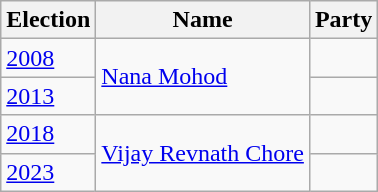<table class="wikitable sortable">
<tr>
<th>Election</th>
<th>Name</th>
<th colspan=2>Party</th>
</tr>
<tr>
<td><a href='#'>2008</a></td>
<td rowspan=2><a href='#'>Nana Mohod</a></td>
<td></td>
</tr>
<tr>
<td><a href='#'>2013</a></td>
</tr>
<tr>
<td><a href='#'>2018</a></td>
<td rowspan=2><a href='#'>Vijay Revnath Chore</a></td>
<td></td>
</tr>
<tr>
<td><a href='#'>2023</a></td>
</tr>
</table>
